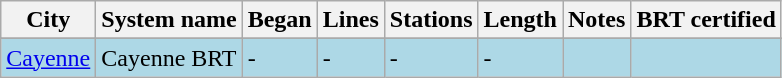<table class="wikitable">
<tr>
<th>City</th>
<th>System name</th>
<th>Began</th>
<th>Lines</th>
<th>Stations</th>
<th>Length</th>
<th>Notes</th>
<th>BRT certified</th>
</tr>
<tr>
</tr>
<tr style="background:lightblue;">
<td><a href='#'>Cayenne</a></td>
<td>Cayenne BRT</td>
<td>-</td>
<td>-</td>
<td>-</td>
<td>-</td>
<td></td>
<td></td>
</tr>
</table>
